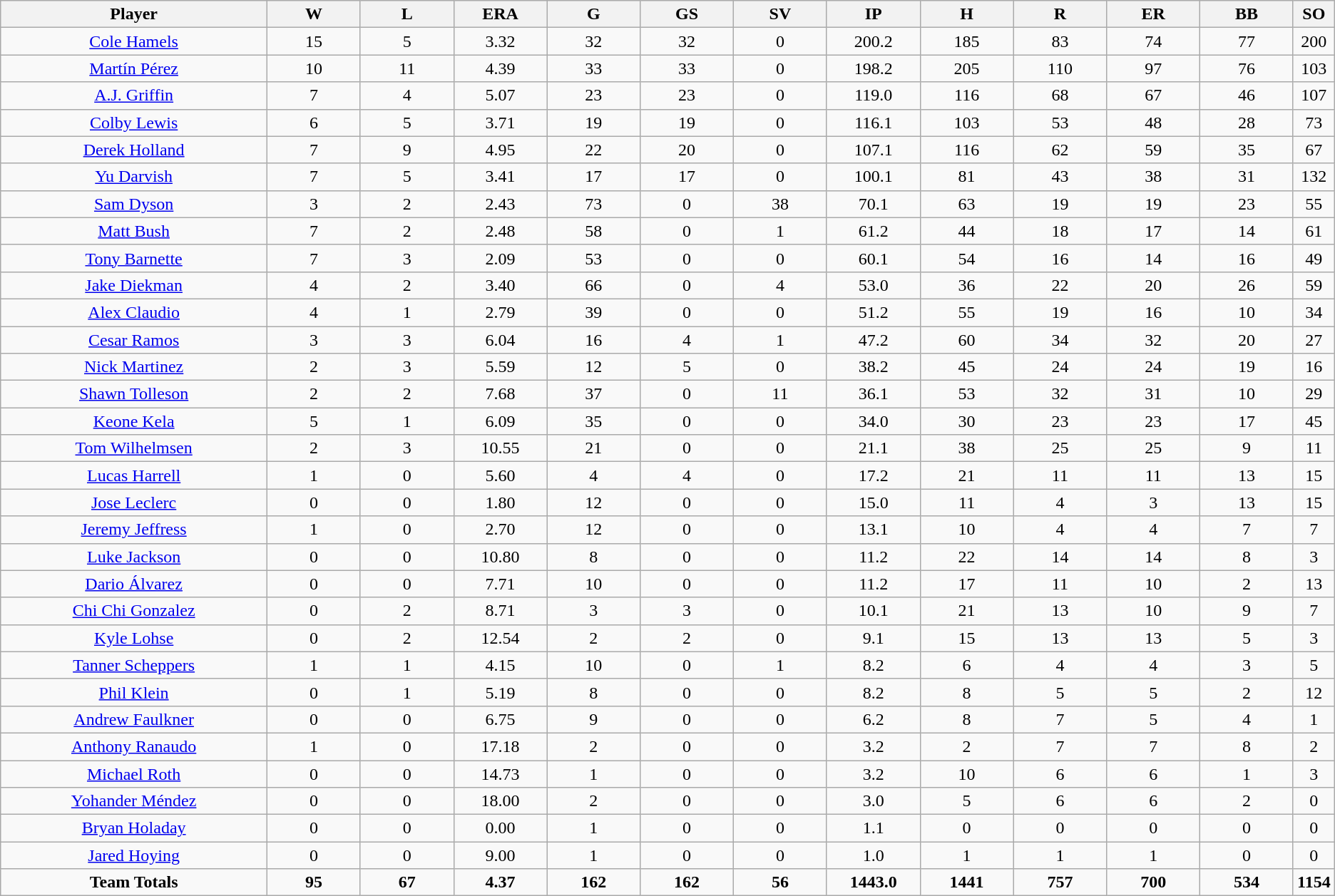<table class=wikitable style="text-align:center">
<tr>
<th bgcolor=#DDDDFF; width="20%">Player</th>
<th bgcolor=#DDDDFF; width="7%">W</th>
<th bgcolor=#DDDDFF; width="7%">L</th>
<th bgcolor=#DDDDFF; width="7%">ERA</th>
<th bgcolor=#DDDDFF; width="7%">G</th>
<th bgcolor=#DDDDFF; width="7%">GS</th>
<th bgcolor=#DDDDFF; width="7%">SV</th>
<th bgcolor=#DDDDFF; width="7%">IP</th>
<th bgcolor=#DDDDFF; width="7%">H</th>
<th bgcolor=#DDDDFF; width="7%">R</th>
<th bgcolor=#DDDDFF; width="7%">ER</th>
<th bgcolor=#DDDDFF; width="7%">BB</th>
<th bgcolor=#DDDDFF; width="7%">SO</th>
</tr>
<tr>
<td><a href='#'>Cole Hamels</a></td>
<td>15</td>
<td>5</td>
<td>3.32</td>
<td>32</td>
<td>32</td>
<td>0</td>
<td>200.2</td>
<td>185</td>
<td>83</td>
<td>74</td>
<td>77</td>
<td>200</td>
</tr>
<tr>
<td><a href='#'>Martín Pérez</a></td>
<td>10</td>
<td>11</td>
<td>4.39</td>
<td>33</td>
<td>33</td>
<td>0</td>
<td>198.2</td>
<td>205</td>
<td>110</td>
<td>97</td>
<td>76</td>
<td>103</td>
</tr>
<tr>
<td><a href='#'>A.J. Griffin</a></td>
<td>7</td>
<td>4</td>
<td>5.07</td>
<td>23</td>
<td>23</td>
<td>0</td>
<td>119.0</td>
<td>116</td>
<td>68</td>
<td>67</td>
<td>46</td>
<td>107</td>
</tr>
<tr>
<td><a href='#'>Colby Lewis</a></td>
<td>6</td>
<td>5</td>
<td>3.71</td>
<td>19</td>
<td>19</td>
<td>0</td>
<td>116.1</td>
<td>103</td>
<td>53</td>
<td>48</td>
<td>28</td>
<td>73</td>
</tr>
<tr>
<td><a href='#'>Derek Holland</a></td>
<td>7</td>
<td>9</td>
<td>4.95</td>
<td>22</td>
<td>20</td>
<td>0</td>
<td>107.1</td>
<td>116</td>
<td>62</td>
<td>59</td>
<td>35</td>
<td>67</td>
</tr>
<tr>
<td><a href='#'>Yu Darvish</a></td>
<td>7</td>
<td>5</td>
<td>3.41</td>
<td>17</td>
<td>17</td>
<td>0</td>
<td>100.1</td>
<td>81</td>
<td>43</td>
<td>38</td>
<td>31</td>
<td>132</td>
</tr>
<tr>
<td><a href='#'>Sam Dyson</a></td>
<td>3</td>
<td>2</td>
<td>2.43</td>
<td>73</td>
<td>0</td>
<td>38</td>
<td>70.1</td>
<td>63</td>
<td>19</td>
<td>19</td>
<td>23</td>
<td>55</td>
</tr>
<tr>
<td><a href='#'>Matt Bush</a></td>
<td>7</td>
<td>2</td>
<td>2.48</td>
<td>58</td>
<td>0</td>
<td>1</td>
<td>61.2</td>
<td>44</td>
<td>18</td>
<td>17</td>
<td>14</td>
<td>61</td>
</tr>
<tr>
<td><a href='#'>Tony Barnette</a></td>
<td>7</td>
<td>3</td>
<td>2.09</td>
<td>53</td>
<td>0</td>
<td>0</td>
<td>60.1</td>
<td>54</td>
<td>16</td>
<td>14</td>
<td>16</td>
<td>49</td>
</tr>
<tr>
<td><a href='#'>Jake Diekman</a></td>
<td>4</td>
<td>2</td>
<td>3.40</td>
<td>66</td>
<td>0</td>
<td>4</td>
<td>53.0</td>
<td>36</td>
<td>22</td>
<td>20</td>
<td>26</td>
<td>59</td>
</tr>
<tr>
<td><a href='#'>Alex Claudio</a></td>
<td>4</td>
<td>1</td>
<td>2.79</td>
<td>39</td>
<td>0</td>
<td>0</td>
<td>51.2</td>
<td>55</td>
<td>19</td>
<td>16</td>
<td>10</td>
<td>34</td>
</tr>
<tr>
<td><a href='#'>Cesar Ramos</a></td>
<td>3</td>
<td>3</td>
<td>6.04</td>
<td>16</td>
<td>4</td>
<td>1</td>
<td>47.2</td>
<td>60</td>
<td>34</td>
<td>32</td>
<td>20</td>
<td>27</td>
</tr>
<tr>
<td><a href='#'>Nick Martinez</a></td>
<td>2</td>
<td>3</td>
<td>5.59</td>
<td>12</td>
<td>5</td>
<td>0</td>
<td>38.2</td>
<td>45</td>
<td>24</td>
<td>24</td>
<td>19</td>
<td>16</td>
</tr>
<tr>
<td><a href='#'>Shawn Tolleson</a></td>
<td>2</td>
<td>2</td>
<td>7.68</td>
<td>37</td>
<td>0</td>
<td>11</td>
<td>36.1</td>
<td>53</td>
<td>32</td>
<td>31</td>
<td>10</td>
<td>29</td>
</tr>
<tr>
<td><a href='#'>Keone Kela</a></td>
<td>5</td>
<td>1</td>
<td>6.09</td>
<td>35</td>
<td>0</td>
<td>0</td>
<td>34.0</td>
<td>30</td>
<td>23</td>
<td>23</td>
<td>17</td>
<td>45</td>
</tr>
<tr>
<td><a href='#'>Tom Wilhelmsen</a></td>
<td>2</td>
<td>3</td>
<td>10.55</td>
<td>21</td>
<td>0</td>
<td>0</td>
<td>21.1</td>
<td>38</td>
<td>25</td>
<td>25</td>
<td>9</td>
<td>11</td>
</tr>
<tr>
<td><a href='#'>Lucas Harrell</a></td>
<td>1</td>
<td>0</td>
<td>5.60</td>
<td>4</td>
<td>4</td>
<td>0</td>
<td>17.2</td>
<td>21</td>
<td>11</td>
<td>11</td>
<td>13</td>
<td>15</td>
</tr>
<tr>
<td><a href='#'>Jose Leclerc</a></td>
<td>0</td>
<td>0</td>
<td>1.80</td>
<td>12</td>
<td>0</td>
<td>0</td>
<td>15.0</td>
<td>11</td>
<td>4</td>
<td>3</td>
<td>13</td>
<td>15</td>
</tr>
<tr>
<td><a href='#'>Jeremy Jeffress</a></td>
<td>1</td>
<td>0</td>
<td>2.70</td>
<td>12</td>
<td>0</td>
<td>0</td>
<td>13.1</td>
<td>10</td>
<td>4</td>
<td>4</td>
<td>7</td>
<td>7</td>
</tr>
<tr>
<td><a href='#'>Luke Jackson</a></td>
<td>0</td>
<td>0</td>
<td>10.80</td>
<td>8</td>
<td>0</td>
<td>0</td>
<td>11.2</td>
<td>22</td>
<td>14</td>
<td>14</td>
<td>8</td>
<td>3</td>
</tr>
<tr>
<td><a href='#'>Dario Álvarez</a></td>
<td>0</td>
<td>0</td>
<td>7.71</td>
<td>10</td>
<td>0</td>
<td>0</td>
<td>11.2</td>
<td>17</td>
<td>11</td>
<td>10</td>
<td>2</td>
<td>13</td>
</tr>
<tr>
<td><a href='#'>Chi Chi Gonzalez</a></td>
<td>0</td>
<td>2</td>
<td>8.71</td>
<td>3</td>
<td>3</td>
<td>0</td>
<td>10.1</td>
<td>21</td>
<td>13</td>
<td>10</td>
<td>9</td>
<td>7</td>
</tr>
<tr>
<td><a href='#'>Kyle Lohse</a></td>
<td>0</td>
<td>2</td>
<td>12.54</td>
<td>2</td>
<td>2</td>
<td>0</td>
<td>9.1</td>
<td>15</td>
<td>13</td>
<td>13</td>
<td>5</td>
<td>3</td>
</tr>
<tr>
<td><a href='#'>Tanner Scheppers</a></td>
<td>1</td>
<td>1</td>
<td>4.15</td>
<td>10</td>
<td>0</td>
<td>1</td>
<td>8.2</td>
<td>6</td>
<td>4</td>
<td>4</td>
<td>3</td>
<td>5</td>
</tr>
<tr>
<td><a href='#'>Phil Klein</a></td>
<td>0</td>
<td>1</td>
<td>5.19</td>
<td>8</td>
<td>0</td>
<td>0</td>
<td>8.2</td>
<td>8</td>
<td>5</td>
<td>5</td>
<td>2</td>
<td>12</td>
</tr>
<tr>
<td><a href='#'>Andrew Faulkner</a></td>
<td>0</td>
<td>0</td>
<td>6.75</td>
<td>9</td>
<td>0</td>
<td>0</td>
<td>6.2</td>
<td>8</td>
<td>7</td>
<td>5</td>
<td>4</td>
<td>1</td>
</tr>
<tr>
<td><a href='#'>Anthony Ranaudo</a></td>
<td>1</td>
<td>0</td>
<td>17.18</td>
<td>2</td>
<td>0</td>
<td>0</td>
<td>3.2</td>
<td>2</td>
<td>7</td>
<td>7</td>
<td>8</td>
<td>2</td>
</tr>
<tr>
<td><a href='#'>Michael Roth</a></td>
<td>0</td>
<td>0</td>
<td>14.73</td>
<td>1</td>
<td>0</td>
<td>0</td>
<td>3.2</td>
<td>10</td>
<td>6</td>
<td>6</td>
<td>1</td>
<td>3</td>
</tr>
<tr>
<td><a href='#'>Yohander Méndez</a></td>
<td>0</td>
<td>0</td>
<td>18.00</td>
<td>2</td>
<td>0</td>
<td>0</td>
<td>3.0</td>
<td>5</td>
<td>6</td>
<td>6</td>
<td>2</td>
<td>0</td>
</tr>
<tr>
<td><a href='#'>Bryan Holaday</a></td>
<td>0</td>
<td>0</td>
<td>0.00</td>
<td>1</td>
<td>0</td>
<td>0</td>
<td>1.1</td>
<td>0</td>
<td>0</td>
<td>0</td>
<td>0</td>
<td>0</td>
</tr>
<tr>
<td><a href='#'>Jared Hoying</a></td>
<td>0</td>
<td>0</td>
<td>9.00</td>
<td>1</td>
<td>0</td>
<td>0</td>
<td>1.0</td>
<td>1</td>
<td>1</td>
<td>1</td>
<td>0</td>
<td>0</td>
</tr>
<tr>
<td><strong>Team Totals</strong></td>
<td><strong>95</strong></td>
<td><strong>67</strong></td>
<td><strong>4.37</strong></td>
<td><strong>162</strong></td>
<td><strong>162</strong></td>
<td><strong>56</strong></td>
<td><strong>1443.0</strong></td>
<td><strong>1441</strong></td>
<td><strong>757</strong></td>
<td><strong>700</strong></td>
<td><strong>534</strong></td>
<td><strong>1154</strong></td>
</tr>
</table>
